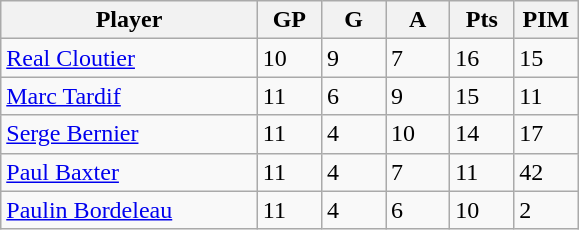<table class="wikitable">
<tr>
<th bgcolor="#DDDDFF" width="40%">Player</th>
<th bgcolor="#DDDDFF" width="10%">GP</th>
<th bgcolor="#DDDDFF" width="10%">G</th>
<th bgcolor="#DDDDFF" width="10%">A</th>
<th bgcolor="#DDDDFF" width="10%">Pts</th>
<th bgcolor="#DDDDFF" width="10%">PIM</th>
</tr>
<tr>
<td><a href='#'>Real Cloutier</a></td>
<td>10</td>
<td>9</td>
<td>7</td>
<td>16</td>
<td>15</td>
</tr>
<tr>
<td><a href='#'>Marc Tardif</a></td>
<td>11</td>
<td>6</td>
<td>9</td>
<td>15</td>
<td>11</td>
</tr>
<tr>
<td><a href='#'>Serge Bernier</a></td>
<td>11</td>
<td>4</td>
<td>10</td>
<td>14</td>
<td>17</td>
</tr>
<tr>
<td><a href='#'>Paul Baxter</a></td>
<td>11</td>
<td>4</td>
<td>7</td>
<td>11</td>
<td>42</td>
</tr>
<tr>
<td><a href='#'>Paulin Bordeleau</a></td>
<td>11</td>
<td>4</td>
<td>6</td>
<td>10</td>
<td>2</td>
</tr>
</table>
